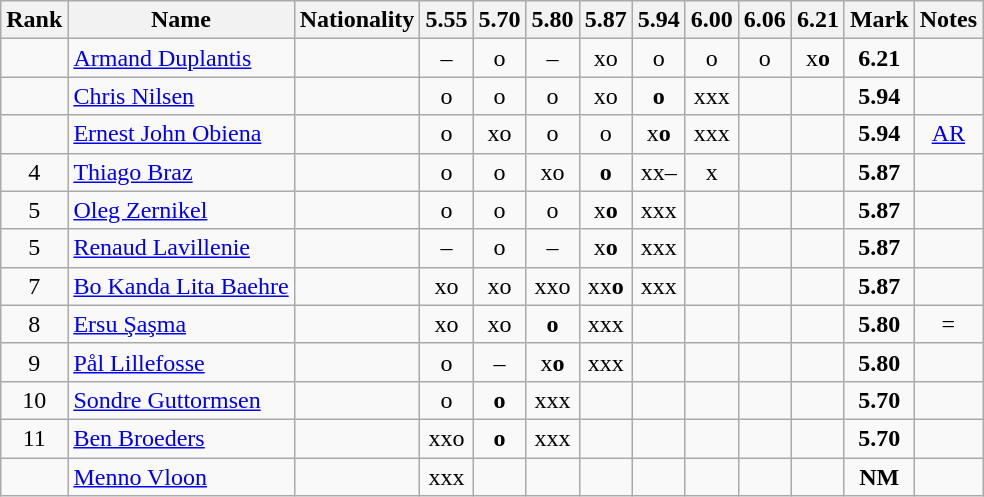<table class="wikitable sortable" style="text-align:center">
<tr>
<th>Rank</th>
<th>Name</th>
<th>Nationality</th>
<th>5.55</th>
<th>5.70</th>
<th>5.80</th>
<th>5.87</th>
<th>5.94</th>
<th>6.00</th>
<th>6.06</th>
<th>6.21</th>
<th>Mark</th>
<th>Notes</th>
</tr>
<tr>
<td></td>
<td align=left><a href='#'>Armand Duplantis</a></td>
<td align=left></td>
<td>–</td>
<td>o</td>
<td>–</td>
<td>xo</td>
<td>o</td>
<td>o</td>
<td>o</td>
<td>x<strong>o</strong></td>
<td><strong>6.21</strong></td>
<td></td>
</tr>
<tr>
<td></td>
<td align=left><a href='#'>Chris Nilsen</a></td>
<td align=left></td>
<td>o</td>
<td>o</td>
<td>o</td>
<td>xo</td>
<td><strong>o</strong></td>
<td>xxx</td>
<td></td>
<td></td>
<td><strong>5.94</strong></td>
<td></td>
</tr>
<tr>
<td></td>
<td align=left><a href='#'>Ernest John Obiena</a></td>
<td align=left></td>
<td>o</td>
<td>xo</td>
<td>o</td>
<td>o</td>
<td>x<strong>o</strong></td>
<td>xxx</td>
<td></td>
<td></td>
<td><strong>5.94</strong></td>
<td><a href='#'>AR</a></td>
</tr>
<tr>
<td>4</td>
<td align=left><a href='#'>Thiago Braz</a></td>
<td align=left></td>
<td>o</td>
<td>o</td>
<td>xo</td>
<td><strong>o</strong></td>
<td>xx–</td>
<td>x</td>
<td></td>
<td></td>
<td><strong>5.87</strong></td>
<td></td>
</tr>
<tr>
<td>5</td>
<td align=left><a href='#'>Oleg Zernikel</a></td>
<td align=left></td>
<td>o</td>
<td>o</td>
<td>o</td>
<td>x<strong>o</strong></td>
<td>xxx</td>
<td></td>
<td></td>
<td></td>
<td><strong>5.87</strong></td>
<td></td>
</tr>
<tr>
<td>5</td>
<td align=left><a href='#'>Renaud Lavillenie</a></td>
<td align=left></td>
<td>–</td>
<td>o</td>
<td>–</td>
<td>x<strong>o</strong></td>
<td>xxx</td>
<td></td>
<td></td>
<td></td>
<td><strong>5.87</strong></td>
<td></td>
</tr>
<tr>
<td>7</td>
<td align=left><a href='#'>Bo Kanda Lita Baehre</a></td>
<td align=left></td>
<td>xo</td>
<td>xo</td>
<td>xxo</td>
<td>xx<strong>o</strong></td>
<td>xxx</td>
<td></td>
<td></td>
<td></td>
<td><strong>5.87</strong></td>
<td></td>
</tr>
<tr>
<td>8</td>
<td align=left><a href='#'>Ersu Şaşma</a></td>
<td align=left></td>
<td>xo</td>
<td>xo</td>
<td><strong>o</strong></td>
<td>xxx</td>
<td></td>
<td></td>
<td></td>
<td></td>
<td><strong>5.80</strong></td>
<td>=</td>
</tr>
<tr>
<td>9</td>
<td align=left><a href='#'>Pål Lillefosse</a></td>
<td align=left></td>
<td>o</td>
<td>–</td>
<td>x<strong>o</strong></td>
<td>xxx</td>
<td></td>
<td></td>
<td></td>
<td></td>
<td><strong>5.80</strong></td>
<td></td>
</tr>
<tr>
<td>10</td>
<td align=left><a href='#'>Sondre Guttormsen</a></td>
<td align=left></td>
<td>o</td>
<td><strong>o</strong></td>
<td>xxx</td>
<td></td>
<td></td>
<td></td>
<td></td>
<td></td>
<td><strong>5.70</strong></td>
<td></td>
</tr>
<tr>
<td>11</td>
<td align=left><a href='#'>Ben Broeders</a></td>
<td align=left></td>
<td>xxo</td>
<td><strong>o</strong></td>
<td>xxx</td>
<td></td>
<td></td>
<td></td>
<td></td>
<td></td>
<td><strong>5.70</strong></td>
<td></td>
</tr>
<tr>
<td></td>
<td align=left><a href='#'>Menno Vloon</a></td>
<td align=left></td>
<td>xxx</td>
<td></td>
<td></td>
<td></td>
<td></td>
<td></td>
<td></td>
<td></td>
<td><strong>NM</strong></td>
<td></td>
</tr>
</table>
